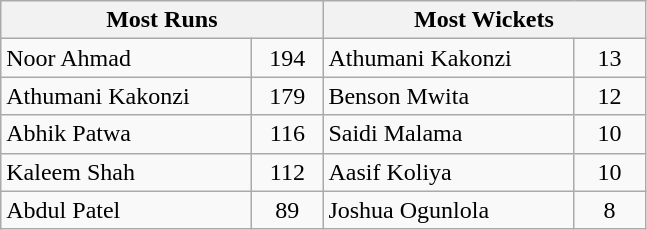<table class="wikitable">
<tr>
<th colspan=2 align="center">Most Runs</th>
<th colspan=2 align=center>Most Wickets</th>
</tr>
<tr>
<td width=160> Noor Ahmad</td>
<td width=40 align=center>194</td>
<td width=160> Athumani Kakonzi</td>
<td width=40 align=center>13</td>
</tr>
<tr>
<td> Athumani Kakonzi</td>
<td align=center>179</td>
<td> Benson Mwita</td>
<td align=center>12</td>
</tr>
<tr>
<td> Abhik Patwa</td>
<td align=center>116</td>
<td> Saidi Malama</td>
<td align=center>10</td>
</tr>
<tr>
<td> Kaleem Shah</td>
<td align=center>112</td>
<td> Aasif Koliya</td>
<td align=center>10</td>
</tr>
<tr>
<td> Abdul Patel</td>
<td align=center>89</td>
<td> Joshua Ogunlola</td>
<td align=center>8</td>
</tr>
</table>
